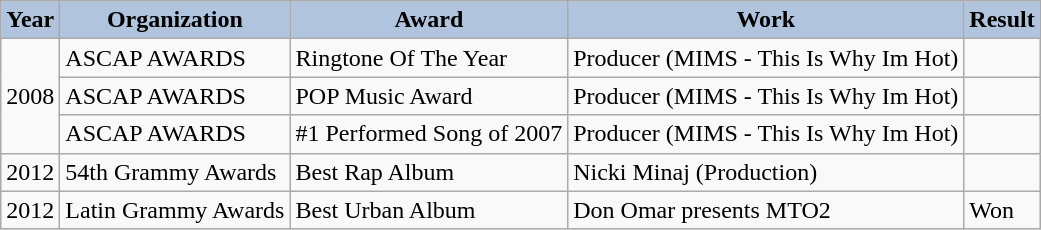<table class="wikitable">
<tr>
<th style="background:#B0C4DE;">Year</th>
<th style="background:#B0C4DE;">Organization</th>
<th style="background:#B0C4DE;">Award</th>
<th style="background:#B0C4DE;">Work</th>
<th style="background:#B0C4DE;">Result</th>
</tr>
<tr>
<td rowspan="3">2008</td>
<td>ASCAP AWARDS</td>
<td>Ringtone Of The Year</td>
<td>Producer (MIMS - This Is Why Im Hot)</td>
<td></td>
</tr>
<tr>
<td>ASCAP AWARDS</td>
<td>POP Music Award</td>
<td>Producer (MIMS - This Is Why Im Hot)</td>
<td></td>
</tr>
<tr>
<td>ASCAP AWARDS</td>
<td>#1 Performed Song of 2007</td>
<td>Producer (MIMS - This Is Why Im Hot)</td>
<td></td>
</tr>
<tr>
<td>2012</td>
<td>54th Grammy Awards</td>
<td>Best Rap Album</td>
<td>Nicki Minaj (Production)</td>
<td></td>
</tr>
<tr>
<td>2012</td>
<td>Latin Grammy Awards</td>
<td>Best Urban Album</td>
<td>Don Omar presents MTO2</td>
<td>Won</td>
</tr>
</table>
